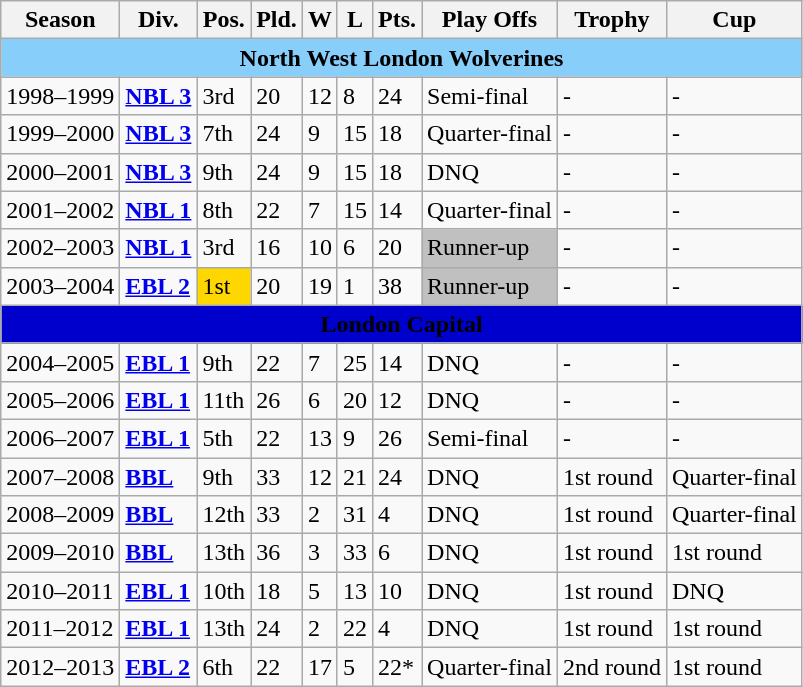<table class="wikitable">
<tr>
<th>Season</th>
<th>Div.</th>
<th>Pos.</th>
<th>Pld.</th>
<th>W</th>
<th>L</th>
<th>Pts.</th>
<th>Play Offs</th>
<th>Trophy</th>
<th>Cup</th>
</tr>
<tr>
<td colspan="10" align=center bgcolor="87CEFA"><span><strong>North West London Wolverines</strong></span></td>
</tr>
<tr>
<td>1998–1999</td>
<td><strong><a href='#'>NBL 3</a></strong></td>
<td>3rd</td>
<td>20</td>
<td>12</td>
<td>8</td>
<td>24</td>
<td>Semi-final</td>
<td>-</td>
<td>-</td>
</tr>
<tr>
<td>1999–2000</td>
<td><strong><a href='#'>NBL 3</a></strong></td>
<td>7th</td>
<td>24</td>
<td>9</td>
<td>15</td>
<td>18</td>
<td>Quarter-final</td>
<td>-</td>
<td>-</td>
</tr>
<tr>
<td>2000–2001</td>
<td><strong><a href='#'>NBL 3</a></strong></td>
<td>9th</td>
<td>24</td>
<td>9</td>
<td>15</td>
<td>18</td>
<td>DNQ</td>
<td>-</td>
<td>-</td>
</tr>
<tr>
<td>2001–2002</td>
<td><strong><a href='#'>NBL 1</a></strong></td>
<td>8th</td>
<td>22</td>
<td>7</td>
<td>15</td>
<td>14</td>
<td>Quarter-final</td>
<td>-</td>
<td>-</td>
</tr>
<tr>
<td>2002–2003</td>
<td><strong><a href='#'>NBL 1</a></strong></td>
<td>3rd</td>
<td>16</td>
<td>10</td>
<td>6</td>
<td>20</td>
<td bgcolor=silver>Runner-up</td>
<td>-</td>
<td>-</td>
</tr>
<tr>
<td>2003–2004</td>
<td><strong><a href='#'>EBL 2</a></strong></td>
<td bgcolor=gold>1st</td>
<td>20</td>
<td>19</td>
<td>1</td>
<td>38</td>
<td bgcolor=silver>Runner-up</td>
<td>-</td>
<td>-</td>
</tr>
<tr>
<td colspan="10" align=center bgcolor="0000CD"><span><strong>London Capital</strong></span></td>
</tr>
<tr>
<td>2004–2005</td>
<td><strong><a href='#'>EBL 1</a></strong></td>
<td>9th</td>
<td>22</td>
<td>7</td>
<td>25</td>
<td>14</td>
<td>DNQ</td>
<td>-</td>
<td>-</td>
</tr>
<tr>
<td>2005–2006</td>
<td><strong><a href='#'>EBL 1</a></strong></td>
<td>11th</td>
<td>26</td>
<td>6</td>
<td>20</td>
<td>12</td>
<td>DNQ</td>
<td>-</td>
<td>-</td>
</tr>
<tr>
<td>2006–2007</td>
<td><strong><a href='#'>EBL 1</a></strong></td>
<td>5th</td>
<td>22</td>
<td>13</td>
<td>9</td>
<td>26</td>
<td>Semi-final</td>
<td>-</td>
<td>-</td>
</tr>
<tr>
<td>2007–2008</td>
<td><strong><a href='#'>BBL</a></strong></td>
<td>9th</td>
<td>33</td>
<td>12</td>
<td>21</td>
<td>24</td>
<td>DNQ</td>
<td>1st round</td>
<td>Quarter-final</td>
</tr>
<tr>
<td>2008–2009</td>
<td><strong><a href='#'>BBL</a></strong></td>
<td>12th</td>
<td>33</td>
<td>2</td>
<td>31</td>
<td>4</td>
<td>DNQ</td>
<td>1st round</td>
<td>Quarter-final</td>
</tr>
<tr>
<td>2009–2010</td>
<td><strong><a href='#'>BBL</a></strong></td>
<td>13th</td>
<td>36</td>
<td>3</td>
<td>33</td>
<td>6</td>
<td>DNQ</td>
<td>1st round</td>
<td>1st round</td>
</tr>
<tr>
<td>2010–2011</td>
<td><strong><a href='#'>EBL 1</a></strong></td>
<td>10th</td>
<td>18</td>
<td>5</td>
<td>13</td>
<td>10</td>
<td>DNQ</td>
<td>1st round</td>
<td>DNQ</td>
</tr>
<tr>
<td>2011–2012</td>
<td><strong><a href='#'>EBL 1</a></strong></td>
<td>13th</td>
<td>24</td>
<td>2</td>
<td>22</td>
<td>4</td>
<td>DNQ</td>
<td>1st round</td>
<td>1st round</td>
</tr>
<tr>
<td>2012–2013</td>
<td><strong><a href='#'>EBL 2</a></strong></td>
<td>6th</td>
<td>22</td>
<td>17</td>
<td>5</td>
<td>22*</td>
<td>Quarter-final</td>
<td>2nd round</td>
<td>1st round</td>
</tr>
</table>
